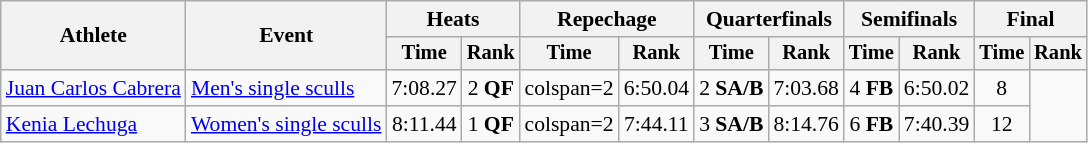<table class="wikitable" style="font-size:90%">
<tr>
<th rowspan="2">Athlete</th>
<th rowspan="2">Event</th>
<th colspan="2">Heats</th>
<th colspan="2">Repechage</th>
<th colspan="2">Quarterfinals</th>
<th colspan="2">Semifinals</th>
<th colspan="2">Final</th>
</tr>
<tr style="font-size:95%">
<th>Time</th>
<th>Rank</th>
<th>Time</th>
<th>Rank</th>
<th>Time</th>
<th>Rank</th>
<th>Time</th>
<th>Rank</th>
<th>Time</th>
<th>Rank</th>
</tr>
<tr align=center>
<td align=left><a href='#'>Juan Carlos Cabrera</a></td>
<td align=left><a href='#'>Men's single sculls</a></td>
<td>7:08.27</td>
<td>2 <strong>QF</strong></td>
<td>colspan=2 </td>
<td>6:50.04</td>
<td>2 <strong>SA/B</strong></td>
<td>7:03.68</td>
<td>4 <strong>FB</strong></td>
<td>6:50.02</td>
<td>8</td>
</tr>
<tr align=center>
<td align=left><a href='#'>Kenia Lechuga</a></td>
<td align=left><a href='#'>Women's single sculls</a></td>
<td>8:11.44</td>
<td>1 <strong>QF</strong></td>
<td>colspan=2 </td>
<td>7:44.11</td>
<td>3 <strong>SA/B</strong></td>
<td>8:14.76</td>
<td>6 <strong>FB</strong></td>
<td>7:40.39</td>
<td>12</td>
</tr>
</table>
